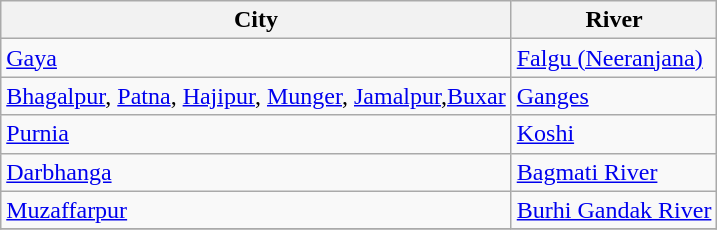<table class="wikitable sortable">
<tr>
<th>City</th>
<th>River</th>
</tr>
<tr>
<td><a href='#'>Gaya</a></td>
<td><a href='#'>Falgu (Neeranjana)</a></td>
</tr>
<tr>
<td><a href='#'>Bhagalpur</a>, <a href='#'>Patna</a>, <a href='#'>Hajipur</a>, <a href='#'>Munger</a>, <a href='#'>Jamalpur</a>,<a href='#'>Buxar</a></td>
<td><a href='#'>Ganges</a></td>
</tr>
<tr>
<td><a href='#'>Purnia</a></td>
<td><a href='#'>Koshi</a></td>
</tr>
<tr>
<td><a href='#'>Darbhanga</a></td>
<td><a href='#'>Bagmati River</a></td>
</tr>
<tr>
<td><a href='#'>Muzaffarpur</a></td>
<td><a href='#'>Burhi Gandak River</a></td>
</tr>
<tr>
</tr>
</table>
